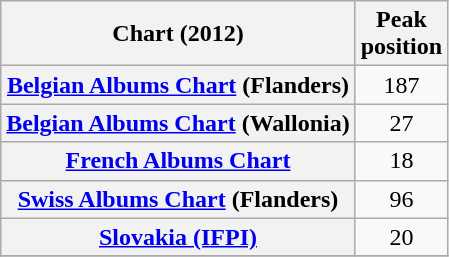<table class="wikitable sortable plainrowheaders" border="1">
<tr>
<th scope="col">Chart (2012)</th>
<th scope="col">Peak<br>position</th>
</tr>
<tr>
<th scope="row"><a href='#'>Belgian Albums Chart</a> (Flanders)</th>
<td align="center">187</td>
</tr>
<tr>
<th scope="row"><a href='#'>Belgian Albums Chart</a> (Wallonia)</th>
<td align="center">27</td>
</tr>
<tr>
<th scope="row"><a href='#'>French Albums Chart</a></th>
<td align="center">18</td>
</tr>
<tr>
<th scope="row"><a href='#'>Swiss Albums Chart</a> (Flanders)</th>
<td align="center">96</td>
</tr>
<tr>
<th scope="row"><a href='#'>Slovakia (IFPI)</a></th>
<td align="center">20</td>
</tr>
<tr>
</tr>
</table>
